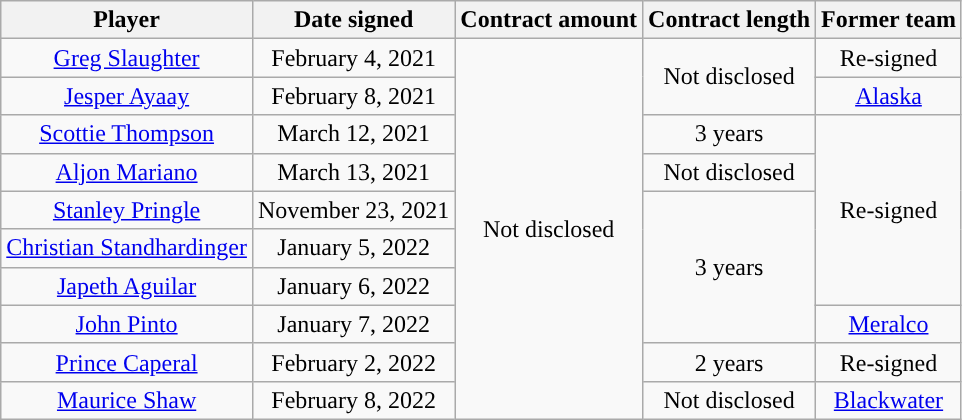<table class="wikitable sortable sortable">
<tr>
<th>Player</th>
<th>Date signed</th>
<th>Contract amount</th>
<th>Contract length</th>
<th>Former team</th>
</tr>
<tr>
<td align=center><a href='#'>Greg Slaughter</a></td>
<td align=center>February 4, 2021</td>
<td align=center rowspan=10>Not disclosed</td>
<td align=center rowspan=2>Not disclosed</td>
<td align=center>Re-signed</td>
</tr>
<tr>
<td align=center><a href='#'>Jesper Ayaay</a></td>
<td align=center>February 8, 2021</td>
<td align=center><a href='#'>Alaska</a></td>
</tr>
<tr>
<td align=center><a href='#'>Scottie Thompson</a></td>
<td align=center>March 12, 2021</td>
<td align=center>3 years</td>
<td align=center rowspan=5>Re-signed</td>
</tr>
<tr>
<td align=center><a href='#'>Aljon Mariano</a></td>
<td align=center>March 13, 2021</td>
<td align=center>Not disclosed</td>
</tr>
<tr>
<td align=center><a href='#'>Stanley Pringle</a></td>
<td align=center>November 23, 2021</td>
<td align=center rowspan=4>3 years</td>
</tr>
<tr>
<td align=center><a href='#'>Christian Standhardinger</a></td>
<td align=center>January 5, 2022</td>
</tr>
<tr>
<td align=center><a href='#'>Japeth Aguilar</a></td>
<td align=center>January 6, 2022</td>
</tr>
<tr>
<td align=center><a href='#'>John Pinto</a></td>
<td align=center>January 7, 2022</td>
<td align=center><a href='#'>Meralco</a></td>
</tr>
<tr>
<td align=center><a href='#'>Prince Caperal</a></td>
<td align=center>February 2, 2022</td>
<td align=center>2 years</td>
<td align=center>Re-signed</td>
</tr>
<tr>
<td align=center><a href='#'>Maurice Shaw</a></td>
<td align=center>February 8, 2022</td>
<td align=center>Not disclosed</td>
<td align=center><a href='#'>Blackwater</a></td>
</tr>
</table>
